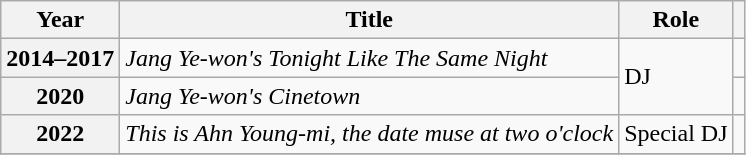<table class="wikitable sortable plainrowheaders">
<tr>
<th scope="col">Year</th>
<th scope="col">Title</th>
<th scope="col">Role</th>
<th scope="col" class="unsortable"></th>
</tr>
<tr>
<th scope="row">2014–2017</th>
<td><em>Jang Ye-won's Tonight Like The Same Night</em></td>
<td rowspan="2">DJ</td>
<td style="text-align:center"></td>
</tr>
<tr>
<th scope="row">2020</th>
<td><em>Jang Ye-won's Cinetown</em></td>
<td></td>
</tr>
<tr>
<th scope="row">2022</th>
<td><em>This is Ahn Young-mi, the date muse at two o'clock</em></td>
<td>Special DJ</td>
<td style="text-align:center"></td>
</tr>
<tr>
</tr>
</table>
